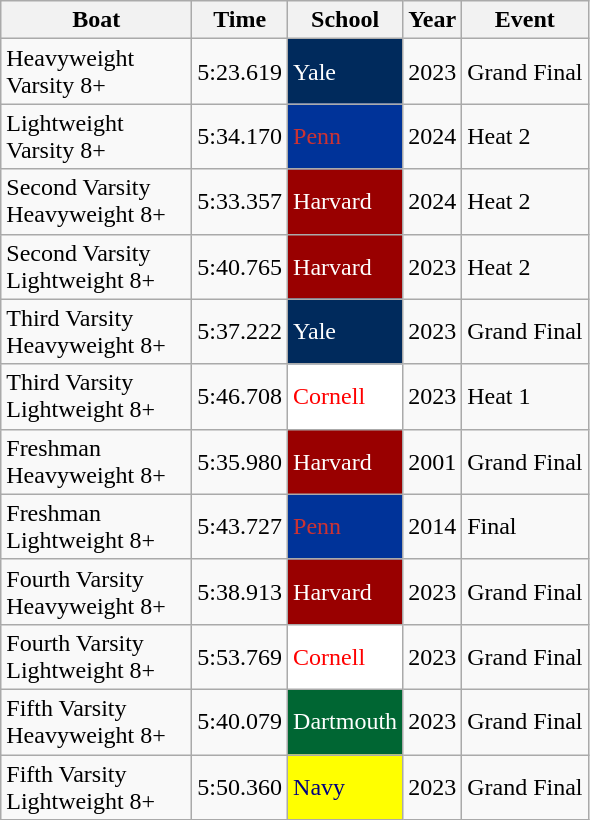<table class="wikitable sortable">
<tr>
<th Width=120pt>Boat</th>
<th>Time</th>
<th>School</th>
<th>Year</th>
<th>Event</th>
</tr>
<tr>
<td>Heavyweight Varsity 8+</td>
<td>5:23.619</td>
<td style="background:#002a5c; color:#FFF">Yale</td>
<td>2023</td>
<td>Grand Final</td>
</tr>
<tr>
<td>Lightweight Varsity 8+</td>
<td>5:34.170</td>
<td style="background:#003399; color:#CC3333">Penn</td>
<td>2024</td>
<td>Heat 2</td>
</tr>
<tr>
<td>Second Varsity Heavyweight 8+</td>
<td>5:33.357</td>
<td style="background:#990000; color:#FFF">Harvard</td>
<td>2024</td>
<td>Heat 2</td>
</tr>
<tr>
<td>Second Varsity Lightweight 8+</td>
<td>5:40.765</td>
<td style="background:#990000; color:#FFF">Harvard</td>
<td>2023</td>
<td>Heat 2</td>
</tr>
<tr>
<td>Third Varsity Heavyweight 8+</td>
<td>5:37.222</td>
<td style="background:#002a5c; color:#FFF">Yale</td>
<td>2023</td>
<td>Grand Final</td>
</tr>
<tr>
<td>Third Varsity Lightweight 8+</td>
<td>5:46.708</td>
<td style="background:#FFF; color:#FF0000">Cornell</td>
<td>2023</td>
<td>Heat 1</td>
</tr>
<tr>
<td>Freshman Heavyweight 8+</td>
<td>5:35.980</td>
<td style="background:#990000; color:#FFF">Harvard</td>
<td>2001</td>
<td>Grand Final</td>
</tr>
<tr>
<td>Freshman Lightweight 8+</td>
<td>5:43.727</td>
<td style="background:#003399; color:#CC3333">Penn</td>
<td>2014</td>
<td>Final</td>
</tr>
<tr>
<td>Fourth Varsity Heavyweight 8+</td>
<td>5:38.913</td>
<td style="background:#990000; color:#FFF">Harvard</td>
<td>2023</td>
<td>Grand Final</td>
</tr>
<tr>
<td>Fourth Varsity Lightweight 8+</td>
<td>5:53.769</td>
<td style="background:#FFF; color:#FF0000">Cornell</td>
<td>2023</td>
<td>Grand Final</td>
</tr>
<tr>
<td>Fifth Varsity Heavyweight 8+</td>
<td>5:40.079</td>
<td style="background:#006633; color:#FFF">Dartmouth</td>
<td>2023</td>
<td>Grand Final</td>
</tr>
<tr>
<td>Fifth Varsity Lightweight 8+</td>
<td>5:50.360</td>
<td style="background:#FFFF00; color:#000080">Navy</td>
<td>2023</td>
<td>Grand Final</td>
</tr>
</table>
